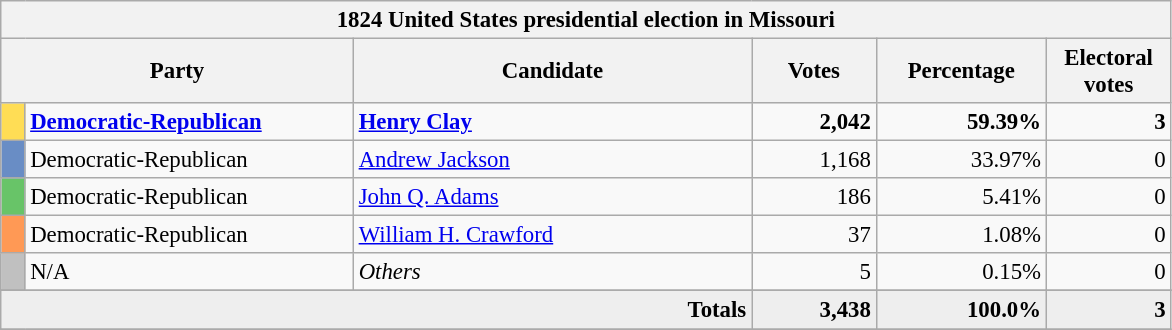<table class="wikitable" style="font-size: 95%;">
<tr>
<th colspan="6">1824 United States presidential election in Missouri</th>
</tr>
<tr>
<th colspan="2" style="width: 15em">Party</th>
<th style="width: 17em">Candidate</th>
<th style="width: 5em">Votes</th>
<th style="width: 7em">Percentage</th>
<th style="width: 5em">Electoral votes</th>
</tr>
<tr>
<th style="background-color:#FFDD55; width: 3px"></th>
<td style="width: 130px"><strong><a href='#'>Democratic-Republican</a></strong></td>
<td><strong><a href='#'>Henry Clay</a></strong></td>
<td align="right"><strong>2,042</strong></td>
<td align="right"><strong>59.39%</strong></td>
<td align="right"><strong>3</strong></td>
</tr>
<tr>
<th style="background-color:#698DC5; width: 3px"></th>
<td style="width: 130px">Democratic-Republican</td>
<td><a href='#'>Andrew Jackson</a></td>
<td align="right">1,168</td>
<td align="right">33.97%</td>
<td align="right">0</td>
</tr>
<tr>
<th style="background-color:#68C468; width: 3px"></th>
<td style="width: 130px">Democratic-Republican</td>
<td><a href='#'>John Q. Adams</a></td>
<td align="right">186</td>
<td align="right">5.41%</td>
<td align="right">0</td>
</tr>
<tr>
<th style="background-color:#FF9955; width: 3px"></th>
<td style="width: 130px">Democratic-Republican</td>
<td><a href='#'>William H. Crawford</a></td>
<td align="right">37</td>
<td align="right">1.08%</td>
<td align="right">0</td>
</tr>
<tr>
<th style="background-color:#c0c0c0; width: 3px"></th>
<td style="width: 130px">N/A</td>
<td><em>Others</em></td>
<td align="right">5</td>
<td align="right">0.15%</td>
<td align="right">0</td>
</tr>
<tr>
</tr>
<tr bgcolor="#EEEEEE">
<td colspan="3" align="right"><strong>Totals</strong></td>
<td align="right"><strong>3,438</strong></td>
<td align="right"><strong>100.0%</strong></td>
<td align="right"><strong>3</strong></td>
</tr>
<tr>
</tr>
</table>
